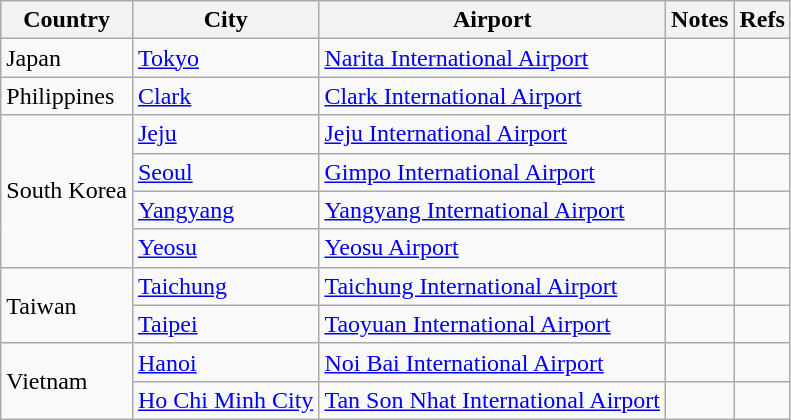<table class="sortable wikitable ">
<tr>
<th>Country</th>
<th>City</th>
<th>Airport</th>
<th>Notes</th>
<th>Refs</th>
</tr>
<tr>
<td>Japan</td>
<td><a href='#'>Tokyo</a></td>
<td><a href='#'>Narita International Airport</a></td>
<td align=center></td>
<td align=center></td>
</tr>
<tr>
<td>Philippines</td>
<td><a href='#'>Clark</a></td>
<td><a href='#'>Clark International Airport</a></td>
<td align=center></td>
<td align=center></td>
</tr>
<tr>
<td rowspan="4">South Korea</td>
<td><a href='#'>Jeju</a></td>
<td><a href='#'>Jeju International Airport</a></td>
<td align=center></td>
<td align=center></td>
</tr>
<tr>
<td><a href='#'>Seoul</a></td>
<td><a href='#'>Gimpo International Airport</a></td>
<td></td>
<td align=center></td>
</tr>
<tr>
<td><a href='#'>Yangyang</a></td>
<td><a href='#'>Yangyang International Airport</a></td>
<td></td>
<td align=center></td>
</tr>
<tr>
<td><a href='#'>Yeosu</a></td>
<td><a href='#'>Yeosu Airport</a></td>
<td></td>
<td align=center></td>
</tr>
<tr>
<td rowspan="2">Taiwan</td>
<td><a href='#'>Taichung</a></td>
<td><a href='#'>Taichung International Airport</a></td>
<td align=center></td>
<td align=center></td>
</tr>
<tr>
<td><a href='#'>Taipei</a></td>
<td><a href='#'>Taoyuan International Airport</a></td>
<td align=center></td>
<td align=center></td>
</tr>
<tr>
<td rowspan="2">Vietnam</td>
<td><a href='#'>Hanoi</a></td>
<td><a href='#'>Noi Bai International Airport</a></td>
<td align=center></td>
<td align=center></td>
</tr>
<tr>
<td><a href='#'>Ho Chi Minh City</a></td>
<td><a href='#'>Tan Son Nhat International Airport</a></td>
<td align=center></td>
<td align=center></td>
</tr>
</table>
